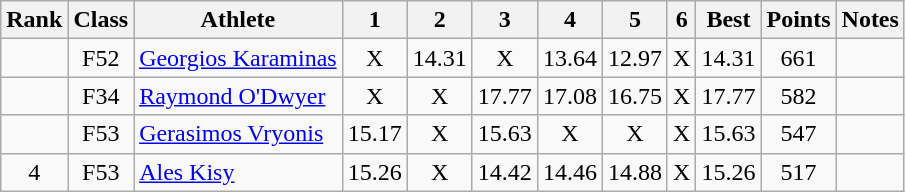<table class="wikitable sortable" style="text-align:center">
<tr>
<th>Rank</th>
<th>Class</th>
<th>Athlete</th>
<th>1</th>
<th>2</th>
<th>3</th>
<th>4</th>
<th>5</th>
<th>6</th>
<th>Best</th>
<th>Points</th>
<th>Notes</th>
</tr>
<tr>
<td></td>
<td>F52</td>
<td style="text-align:left"><a href='#'>Georgios Karaminas</a><br></td>
<td>X</td>
<td>14.31</td>
<td>X</td>
<td>13.64</td>
<td>12.97</td>
<td>X</td>
<td>14.31</td>
<td>661</td>
<td></td>
</tr>
<tr>
<td></td>
<td>F34</td>
<td style="text-align:left"><a href='#'>Raymond O'Dwyer</a><br></td>
<td>X</td>
<td>X</td>
<td>17.77</td>
<td>17.08</td>
<td>16.75</td>
<td>X</td>
<td>17.77</td>
<td>582</td>
<td></td>
</tr>
<tr>
<td></td>
<td>F53</td>
<td style="text-align:left"><a href='#'>Gerasimos Vryonis</a><br></td>
<td>15.17</td>
<td>X</td>
<td>15.63</td>
<td>X</td>
<td>X</td>
<td>X</td>
<td>15.63</td>
<td>547</td>
<td></td>
</tr>
<tr>
<td>4</td>
<td>F53</td>
<td style="text-align:left"><a href='#'>Ales Kisy</a><br></td>
<td>15.26</td>
<td>X</td>
<td>14.42</td>
<td>14.46</td>
<td>14.88</td>
<td>X</td>
<td>15.26</td>
<td>517</td>
<td></td>
</tr>
</table>
